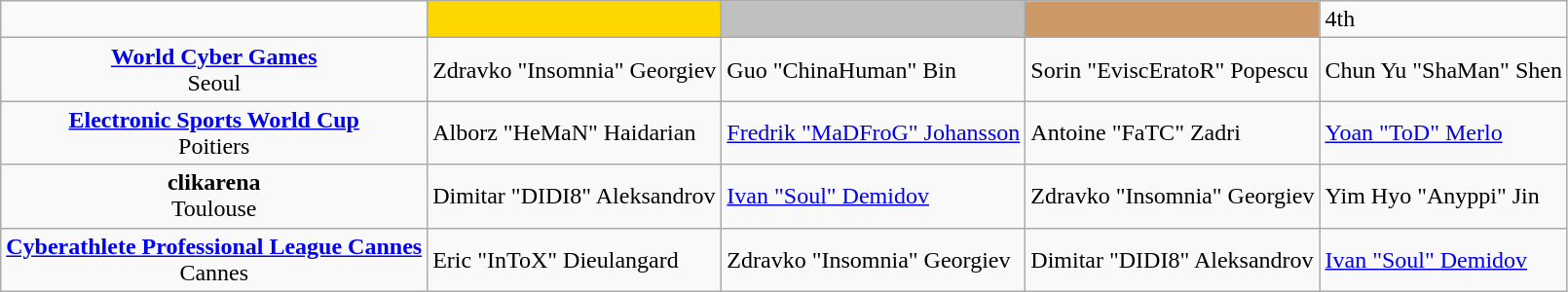<table class="wikitable" style="text-align:left">
<tr>
<td style="text-align:center"></td>
<td style="text-align:center; background:gold;"></td>
<td style="text-align:center; background:silver;"></td>
<td style="text-align:center; background:#c96;"></td>
<td>4th</td>
</tr>
<tr>
<td style="text-align:center"><strong><a href='#'>World Cyber Games</a></strong><br> Seoul</td>
<td> Zdravko "Insomnia" Georgiev</td>
<td> Guo "ChinaHuman" Bin</td>
<td> Sorin "EviscEratoR" Popescu</td>
<td> Chun Yu "ShaMan" Shen</td>
</tr>
<tr>
<td style="text-align:center"><strong><a href='#'>Electronic Sports World Cup</a></strong><br> Poitiers</td>
<td> Alborz "HeMaN" Haidarian</td>
<td> <a href='#'>Fredrik "MaDFroG" Johansson</a></td>
<td> Antoine "FaTC" Zadri</td>
<td> <a href='#'>Yoan "ToD" Merlo</a></td>
</tr>
<tr>
<td style="text-align:center"><strong>clikarena</strong><br> Toulouse</td>
<td> Dimitar "DIDI8" Aleksandrov</td>
<td> <a href='#'>Ivan "Soul" Demidov</a></td>
<td> Zdravko "Insomnia" Georgiev</td>
<td> Yim Hyo "Anyppi" Jin</td>
</tr>
<tr>
<td style="text-align:center"><strong><a href='#'>Cyberathlete Professional League Cannes</a></strong><br> Cannes</td>
<td> Eric "InToX" Dieulangard</td>
<td> Zdravko "Insomnia" Georgiev</td>
<td> Dimitar "DIDI8" Aleksandrov</td>
<td> <a href='#'>Ivan "Soul" Demidov</a></td>
</tr>
</table>
